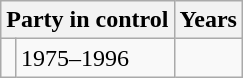<table class="wikitable">
<tr>
<th colspan="2">Party in control</th>
<th>Years</th>
</tr>
<tr>
<td></td>
<td>1975–1996</td>
</tr>
</table>
